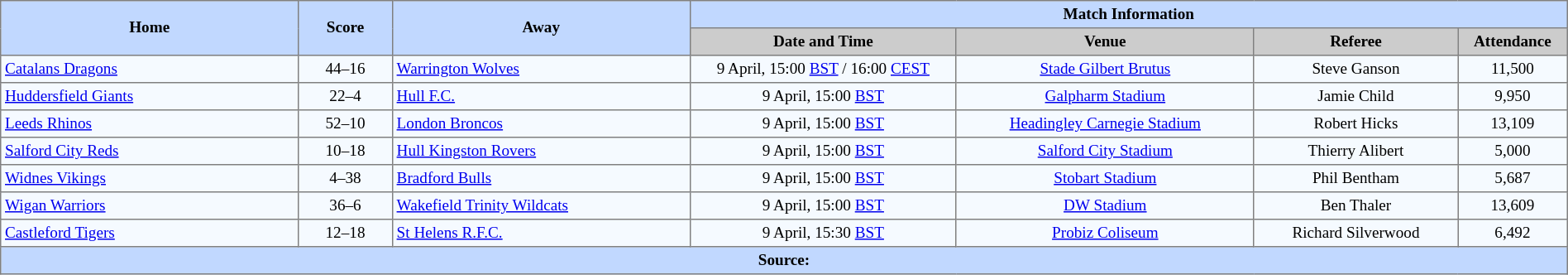<table border=1 style="border-collapse:collapse; font-size:80%; text-align:center;" cellpadding=3 cellspacing=0 width=100%>
<tr bgcolor=#C1D8FF>
<th rowspan=2 width=19%>Home</th>
<th rowspan=2 width=6%>Score</th>
<th rowspan=2 width=19%>Away</th>
<th colspan=6>Match Information</th>
</tr>
<tr bgcolor=#CCCCCC>
<th width=17%>Date and Time</th>
<th width=19%>Venue</th>
<th width=13%>Referee</th>
<th width=7%>Attendance</th>
</tr>
<tr bgcolor=#F5FAFF>
<td align=left> <a href='#'>Catalans Dragons</a></td>
<td>44–16</td>
<td align=left> <a href='#'>Warrington Wolves</a></td>
<td>9 April, 15:00 <a href='#'>BST</a> / 16:00 <a href='#'>CEST</a></td>
<td><a href='#'>Stade Gilbert Brutus</a></td>
<td>Steve Ganson</td>
<td>11,500</td>
</tr>
<tr bgcolor=#F5FAFF>
<td align=left> <a href='#'>Huddersfield Giants</a></td>
<td>22–4</td>
<td align=left> <a href='#'>Hull F.C.</a></td>
<td>9 April, 15:00 <a href='#'>BST</a></td>
<td><a href='#'>Galpharm Stadium</a></td>
<td>Jamie Child</td>
<td>9,950</td>
</tr>
<tr bgcolor=#F5FAFF>
<td align=left> <a href='#'>Leeds Rhinos</a></td>
<td>52–10</td>
<td align=left> <a href='#'>London Broncos</a></td>
<td>9 April, 15:00 <a href='#'>BST</a></td>
<td><a href='#'>Headingley Carnegie Stadium</a></td>
<td>Robert Hicks</td>
<td>13,109</td>
</tr>
<tr bgcolor=#F5FAFF>
<td align=left> <a href='#'>Salford City Reds</a></td>
<td>10–18</td>
<td align=left> <a href='#'>Hull Kingston Rovers</a></td>
<td>9 April, 15:00 <a href='#'>BST</a></td>
<td><a href='#'>Salford City Stadium</a></td>
<td>Thierry Alibert</td>
<td>5,000</td>
</tr>
<tr bgcolor=#F5FAFF>
<td align=left> <a href='#'>Widnes Vikings</a></td>
<td>4–38</td>
<td align=left> <a href='#'>Bradford Bulls</a></td>
<td>9 April, 15:00 <a href='#'>BST</a></td>
<td><a href='#'>Stobart Stadium</a></td>
<td>Phil Bentham</td>
<td>5,687</td>
</tr>
<tr bgcolor=#F5FAFF>
<td align=left> <a href='#'>Wigan Warriors</a></td>
<td>36–6</td>
<td align=left> <a href='#'>Wakefield Trinity Wildcats</a></td>
<td>9 April, 15:00 <a href='#'>BST</a></td>
<td><a href='#'>DW Stadium</a></td>
<td>Ben Thaler</td>
<td>13,609</td>
</tr>
<tr bgcolor=#F5FAFF>
<td align=left> <a href='#'>Castleford Tigers</a></td>
<td>12–18</td>
<td align=left> <a href='#'>St Helens R.F.C.</a></td>
<td>9 April, 15:30 <a href='#'>BST</a></td>
<td><a href='#'>Probiz Coliseum</a></td>
<td>Richard Silverwood</td>
<td>6,492</td>
</tr>
<tr bgcolor=#C1D8FF>
<th colspan=12>Source:</th>
</tr>
</table>
